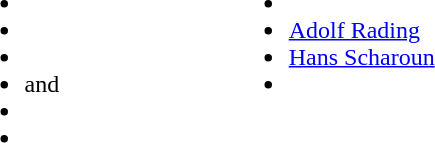<table>
<tr>
<td width="40%" valign="top"><br><ul><li></li><li></li><li></li><li> and </li><li></li><li></li></ul></td>
<td width="40%" valign="top"><br><ul><li></li><li><a href='#'>Adolf Rading</a></li><li><a href='#'>Hans Scharoun</a></li><li></li></ul></td>
</tr>
</table>
